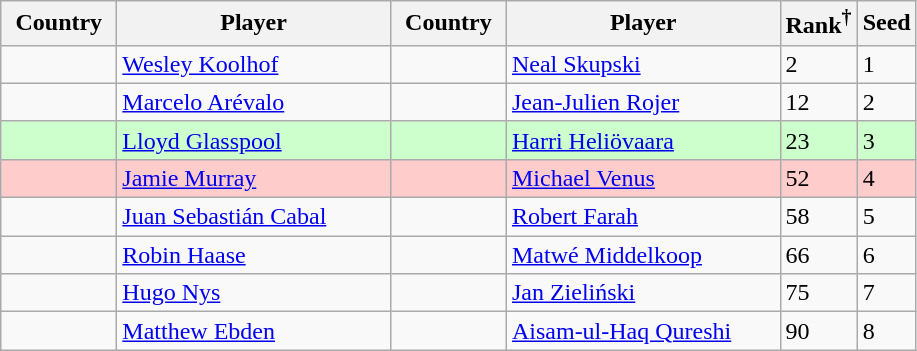<table class="sortable wikitable">
<tr>
<th width="70">Country</th>
<th width="175">Player</th>
<th width="70">Country</th>
<th width="175">Player</th>
<th>Rank<sup>†</sup></th>
<th>Seed</th>
</tr>
<tr>
<td></td>
<td><a href='#'>Wesley Koolhof</a></td>
<td></td>
<td><a href='#'>Neal Skupski</a></td>
<td>2</td>
<td>1</td>
</tr>
<tr>
<td></td>
<td><a href='#'>Marcelo Arévalo</a></td>
<td></td>
<td><a href='#'>Jean-Julien Rojer</a></td>
<td>12</td>
<td>2</td>
</tr>
<tr bgcolor=#cfc>
<td></td>
<td><a href='#'>Lloyd Glasspool</a></td>
<td></td>
<td><a href='#'>Harri Heliövaara</a></td>
<td>23</td>
<td>3</td>
</tr>
<tr bgcolor=#fcc>
<td></td>
<td><a href='#'>Jamie Murray</a></td>
<td></td>
<td><a href='#'>Michael Venus</a></td>
<td>52</td>
<td>4</td>
</tr>
<tr>
<td></td>
<td><a href='#'>Juan Sebastián Cabal</a></td>
<td></td>
<td><a href='#'>Robert Farah</a></td>
<td>58</td>
<td>5</td>
</tr>
<tr>
<td></td>
<td><a href='#'>Robin Haase</a></td>
<td></td>
<td><a href='#'>Matwé Middelkoop</a></td>
<td>66</td>
<td>6</td>
</tr>
<tr>
<td></td>
<td><a href='#'>Hugo Nys</a></td>
<td></td>
<td><a href='#'>Jan Zieliński</a></td>
<td>75</td>
<td>7</td>
</tr>
<tr>
<td></td>
<td><a href='#'>Matthew Ebden</a></td>
<td></td>
<td><a href='#'>Aisam-ul-Haq Qureshi</a></td>
<td>90</td>
<td>8</td>
</tr>
</table>
